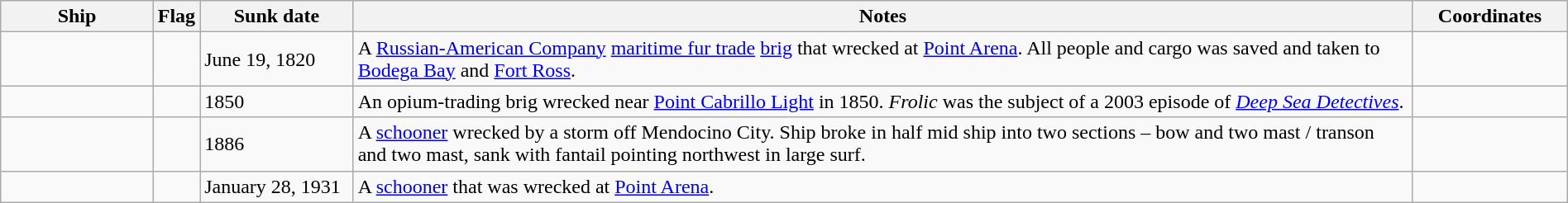<table class=wikitable | style = "width:100%">
<tr>
<th style="width:10%">Ship</th>
<th>Flag</th>
<th style="width:10%">Sunk date</th>
<th style="width:70%">Notes</th>
<th style="width:10%">Coordinates</th>
</tr>
<tr>
<td></td>
<td></td>
<td>June 19, 1820</td>
<td>A <a href='#'>Russian-American Company</a> <a href='#'>maritime fur trade</a> <a href='#'>brig</a> that wrecked at <a href='#'>Point Arena</a>. All people and cargo was saved and taken to <a href='#'>Bodega Bay</a> and <a href='#'>Fort Ross</a>.</td>
<td></td>
</tr>
<tr>
<td></td>
<td></td>
<td>1850</td>
<td>An opium-trading brig wrecked near <a href='#'>Point Cabrillo Light</a> in 1850. <em>Frolic</em> was the subject of a 2003 episode of <em><a href='#'>Deep Sea Detectives</a></em>.</td>
<td></td>
</tr>
<tr>
<td></td>
<td></td>
<td>1886</td>
<td>A <a href='#'>schooner</a> wrecked by a storm off Mendocino City. Ship broke in half mid ship into two sections – bow and two mast / transon and two mast, sank with fantail pointing northwest in large surf.</td>
<td></td>
</tr>
<tr>
<td></td>
<td></td>
<td>January 28, 1931</td>
<td>A <a href='#'>schooner</a> that was wrecked at <a href='#'>Point Arena</a>.</td>
<td></td>
</tr>
</table>
